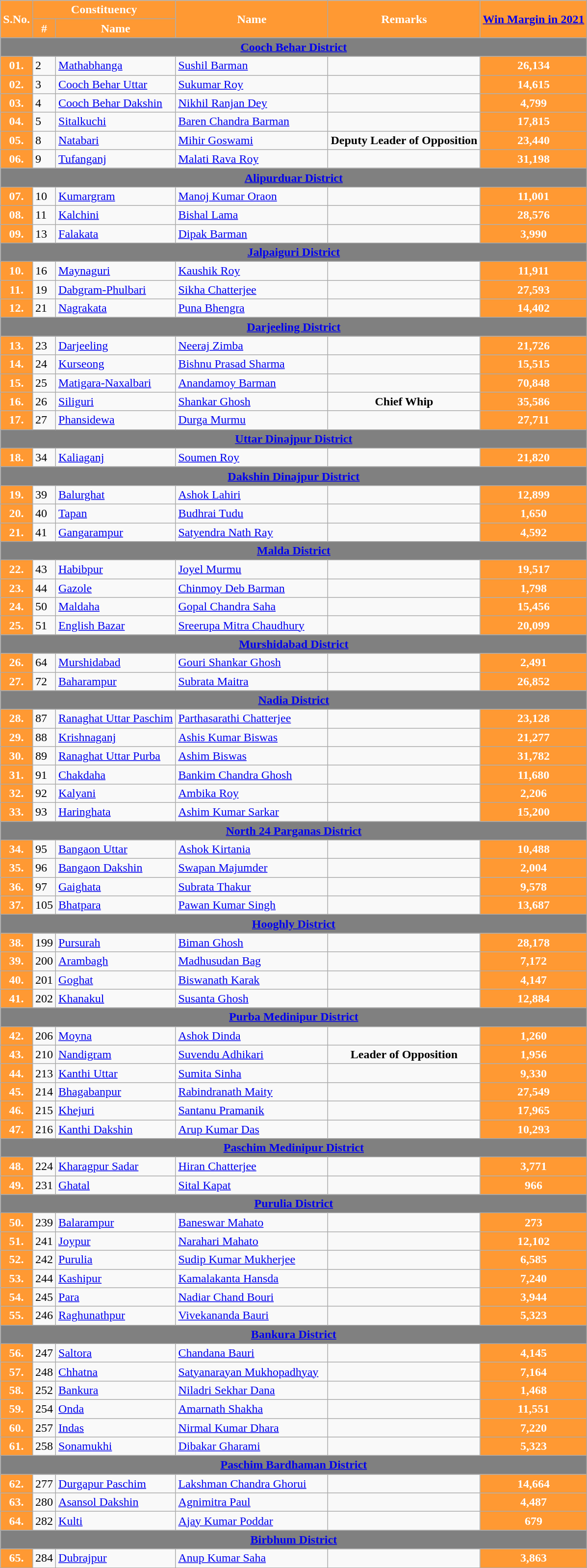<table class="wikitable sortable">
<tr>
<th style="background-color:#FF9933; color:white" rowspan=2>S.No.</th>
<th style="background-color:#FF9933; color:white" colspan=2>Constituency</th>
<th style="background-color:#FF9933; color:white;width:200px" rowspan=2>Name</th>
<th style="background-color:#FF9933; color:white" rowspan=2>Remarks</th>
<th style="background-color:#FF9933; color:white" rowspan=2><a href='#'>Win Margin in 2021</a></th>
</tr>
<tr>
<th style="background-color:#FF9933; color:white">#</th>
<th style="background-color:#FF9933; color:white">Name</th>
</tr>
<tr>
<td colspan="6" align="center" bgcolor="grey"><a href='#'><span><strong>Cooch Behar District</strong></span></a></td>
</tr>
<tr>
<th style="background-color:#FF9933; color:white">01.</th>
<td>2</td>
<td><a href='#'>Mathabhanga</a></td>
<td><a href='#'>Sushil Barman</a></td>
<td></td>
<td align=center style="background-color:#FF9933; color:white"><strong>26,134</strong></td>
</tr>
<tr>
<th style="background-color:#FF9933; color:white">02.</th>
<td>3</td>
<td><a href='#'>Cooch Behar Uttar</a></td>
<td><a href='#'>Sukumar Roy</a></td>
<td></td>
<td align=center style="background-color:#FF9933; color:white"><strong>14,615</strong></td>
</tr>
<tr>
<th style="background-color:#FF9933; color:white">03.</th>
<td>4</td>
<td><a href='#'>Cooch Behar Dakshin</a></td>
<td><a href='#'>Nikhil Ranjan Dey</a></td>
<td></td>
<td align=center style="background-color:#FF9933; color:white"><strong>4,799</strong></td>
</tr>
<tr>
<th style="background-color:#FF9933; color:white">04.</th>
<td>5</td>
<td><a href='#'>Sitalkuchi</a></td>
<td><a href='#'>Baren Chandra Barman</a></td>
<td></td>
<td align=center style="background-color:#FF9933; color:white"><strong>17,815</strong></td>
</tr>
<tr>
<th style="background-color:#FF9933; color:white">05.</th>
<td>8</td>
<td><a href='#'>Natabari</a></td>
<td><a href='#'>Mihir Goswami</a></td>
<td align=center><strong>Deputy Leader of Opposition</strong></td>
<td align=center style="background-color:#FF9933; color:white"><strong>23,440</strong></td>
</tr>
<tr>
<th style="background-color:#FF9933; color:white">06.</th>
<td>9</td>
<td><a href='#'>Tufanganj</a></td>
<td><a href='#'>Malati Rava Roy</a></td>
<td></td>
<td align=center style="background-color:#FF9933; color:white"><strong>31,198</strong></td>
</tr>
<tr>
<td colspan="6" align="center" bgcolor="grey"><a href='#'><span><strong>Alipurduar District</strong></span></a></td>
</tr>
<tr>
<th style="background-color:#FF9933; color:white">07.</th>
<td>10</td>
<td><a href='#'>Kumargram</a></td>
<td><a href='#'>Manoj Kumar Oraon</a></td>
<td></td>
<td align=center style="background-color:#FF9933; color:white"><strong>11,001</strong></td>
</tr>
<tr>
<th style="background-color:#FF9933; color:white">08.</th>
<td>11</td>
<td><a href='#'>Kalchini</a></td>
<td><a href='#'>Bishal Lama</a></td>
<td></td>
<td align=center style="background-color:#FF9933; color:white"><strong>28,576</strong></td>
</tr>
<tr>
<th style="background-color:#FF9933; color:white">09.</th>
<td>13</td>
<td><a href='#'>Falakata</a></td>
<td><a href='#'>Dipak Barman</a></td>
<td></td>
<td align=center style="background-color:#FF9933; color:white"><strong>3,990</strong></td>
</tr>
<tr>
<td colspan="6" align="center" bgcolor="grey"><a href='#'><span><strong>Jalpaiguri District</strong></span></a></td>
</tr>
<tr>
<th style="background-color:#FF9933; color:white">10.</th>
<td>16</td>
<td><a href='#'>Maynaguri</a></td>
<td><a href='#'>Kaushik Roy</a></td>
<td></td>
<td align=center style="background-color:#FF9933; color:white"><strong>11,911</strong></td>
</tr>
<tr>
<th style="background-color:#FF9933; color:white">11.</th>
<td>19</td>
<td><a href='#'>Dabgram-Phulbari</a></td>
<td><a href='#'>Sikha Chatterjee</a></td>
<td></td>
<td align=center style="background-color:#FF9933; color:white"><strong>27,593</strong></td>
</tr>
<tr>
<th style="background-color:#FF9933; color:white">12.</th>
<td>21</td>
<td><a href='#'>Nagrakata</a></td>
<td><a href='#'>Puna Bhengra</a></td>
<td></td>
<td align=center style="background-color:#FF9933; color:white"><strong>14,402</strong></td>
</tr>
<tr>
<td colspan="6" align="center" bgcolor="grey"><a href='#'><span><strong>Darjeeling District</strong></span></a></td>
</tr>
<tr>
<th style="background-color:#FF9933; color:white">13.</th>
<td>23</td>
<td><a href='#'>Darjeeling</a></td>
<td><a href='#'>Neeraj Zimba</a></td>
<td></td>
<td align=center style="background-color:#FF9933; color:white"><strong>21,726</strong></td>
</tr>
<tr>
<th style="background-color:#FF9933; color:white">14.</th>
<td>24</td>
<td><a href='#'>Kurseong</a></td>
<td><a href='#'>Bishnu Prasad Sharma</a></td>
<td></td>
<td align=center style="background-color:#FF9933; color:white"><strong>15,515</strong></td>
</tr>
<tr>
<th style="background-color:#FF9933; color:white">15.</th>
<td>25</td>
<td><a href='#'>Matigara-Naxalbari</a></td>
<td><a href='#'>Anandamoy Barman</a></td>
<td></td>
<td align=center style="background-color:#FF9933; color:white"><strong>70,848</strong></td>
</tr>
<tr>
<th style="background-color:#FF9933; color:white">16.</th>
<td>26</td>
<td><a href='#'>Siliguri</a></td>
<td><a href='#'>Shankar Ghosh</a></td>
<td align=center><strong>Chief Whip</strong></td>
<td align=center style="background-color:#FF9933; color:white"><strong>35,586</strong></td>
</tr>
<tr>
<th style="background-color:#FF9933; color:white">17.</th>
<td>27</td>
<td><a href='#'>Phansidewa</a></td>
<td><a href='#'>Durga Murmu</a></td>
<td></td>
<td align=center style="background-color:#FF9933; color:white"><strong>27,711</strong></td>
</tr>
<tr>
<td colspan="6" align="center" bgcolor="grey"><a href='#'><span><strong>Uttar Dinajpur District</strong></span></a></td>
</tr>
<tr>
<th style="background-color:#FF9933; color:white">18.</th>
<td>34</td>
<td><a href='#'>Kaliaganj</a></td>
<td><a href='#'>Soumen Roy</a></td>
<td></td>
<td align=center style="background-color:#FF9933; color:white"><strong>21,820</strong></td>
</tr>
<tr>
<td colspan="6" align="center" bgcolor="grey"><a href='#'><span><strong>Dakshin Dinajpur District</strong></span></a></td>
</tr>
<tr>
<th style="background-color:#FF9933; color:white">19.</th>
<td>39</td>
<td><a href='#'>Balurghat</a></td>
<td><a href='#'>Ashok Lahiri</a></td>
<td></td>
<td align=center style="background-color:#FF9933; color:white"><strong>12,899</strong></td>
</tr>
<tr>
<th style="background-color:#FF9933; color:white">20.</th>
<td>40</td>
<td><a href='#'>Tapan</a></td>
<td><a href='#'>Budhrai Tudu</a></td>
<td></td>
<td align=center style="background-color:#FF9933; color:white"><strong>1,650</strong></td>
</tr>
<tr>
<th style="background-color:#FF9933; color:white">21.</th>
<td>41</td>
<td><a href='#'>Gangarampur</a></td>
<td><a href='#'>Satyendra Nath Ray</a></td>
<td></td>
<td align=center style="background-color:#FF9933; color:white"><strong>4,592</strong></td>
</tr>
<tr>
<td colspan="6" align="center" bgcolor="grey"><a href='#'><span><strong>Malda District</strong></span></a></td>
</tr>
<tr>
<th style="background-color:#FF9933; color:white">22.</th>
<td>43</td>
<td><a href='#'>Habibpur</a></td>
<td><a href='#'>Joyel Murmu</a></td>
<td></td>
<td align=center style="background-color:#FF9933; color:white"><strong>19,517</strong></td>
</tr>
<tr>
<th style="background-color:#FF9933; color:white">23.</th>
<td>44</td>
<td><a href='#'>Gazole</a></td>
<td><a href='#'>Chinmoy Deb Barman</a></td>
<td></td>
<td align=center style="background-color:#FF9933; color:white"><strong>1,798</strong></td>
</tr>
<tr>
<th style="background-color:#FF9933; color:white">24.</th>
<td>50</td>
<td><a href='#'>Maldaha</a></td>
<td><a href='#'>Gopal Chandra Saha</a></td>
<td></td>
<td align=center style="background-color:#FF9933; color:white"><strong>15,456</strong></td>
</tr>
<tr>
<th style="background-color:#FF9933; color:white">25.</th>
<td>51</td>
<td><a href='#'>English Bazar</a></td>
<td><a href='#'>Sreerupa Mitra Chaudhury</a></td>
<td></td>
<td align=center style="background-color:#FF9933; color:white"><strong>20,099</strong></td>
</tr>
<tr>
<td colspan="6" align="center" bgcolor="grey"><a href='#'><span><strong>Murshidabad District</strong></span></a></td>
</tr>
<tr>
<th style="background-color:#FF9933; color:white">26.</th>
<td>64</td>
<td><a href='#'>Murshidabad</a></td>
<td><a href='#'>Gouri Shankar Ghosh</a></td>
<td></td>
<td align=center style="background-color:#FF9933; color:white"><strong>2,491</strong></td>
</tr>
<tr>
<th style="background-color:#FF9933; color:white">27.</th>
<td>72</td>
<td><a href='#'>Baharampur</a></td>
<td><a href='#'>Subrata Maitra</a></td>
<td></td>
<td align=center style="background-color:#FF9933; color:white"><strong>26,852</strong></td>
</tr>
<tr>
<td colspan="6" align="center" bgcolor="grey"><a href='#'><span><strong>Nadia District</strong></span></a></td>
</tr>
<tr>
<th style="background-color:#FF9933; color:white">28.</th>
<td>87</td>
<td><a href='#'>Ranaghat Uttar Paschim</a></td>
<td><a href='#'>Parthasarathi Chatterjee</a></td>
<td></td>
<td align=center style="background-color:#FF9933; color:white"><strong>23,128</strong></td>
</tr>
<tr>
<th style="background-color:#FF9933; color:white">29.</th>
<td>88</td>
<td><a href='#'>Krishnaganj</a></td>
<td><a href='#'>Ashis Kumar Biswas</a></td>
<td></td>
<td align=center style="background-color:#FF9933; color:white"><strong>21,277</strong></td>
</tr>
<tr>
<th style="background-color:#FF9933; color:white">30.</th>
<td>89</td>
<td><a href='#'>Ranaghat Uttar Purba</a></td>
<td><a href='#'>Ashim Biswas</a></td>
<td></td>
<td align=center style="background-color:#FF9933; color:white"><strong>31,782</strong></td>
</tr>
<tr>
<th style="background-color:#FF9933; color:white">31.</th>
<td>91</td>
<td><a href='#'>Chakdaha</a></td>
<td><a href='#'>Bankim Chandra Ghosh</a></td>
<td></td>
<td align=center style="background-color:#FF9933; color:white"><strong>11,680</strong></td>
</tr>
<tr>
<th style="background-color:#FF9933; color:white">32.</th>
<td>92</td>
<td><a href='#'>Kalyani</a></td>
<td><a href='#'>Ambika Roy</a></td>
<td></td>
<td align=center style="background-color:#FF9933; color:white"><strong>2,206</strong></td>
</tr>
<tr>
<th style="background-color:#FF9933; color:white">33.</th>
<td>93</td>
<td><a href='#'>Haringhata</a></td>
<td><a href='#'>Ashim Kumar Sarkar</a></td>
<td></td>
<td align=center style="background-color:#FF9933; color:white"><strong>15,200</strong></td>
</tr>
<tr>
<td colspan="6" align="center" bgcolor="grey"><a href='#'><span><strong>North 24 Parganas District</strong></span></a></td>
</tr>
<tr>
<th style="background-color:#FF9933; color:white">34.</th>
<td>95</td>
<td><a href='#'>Bangaon Uttar</a></td>
<td><a href='#'>Ashok Kirtania</a></td>
<td></td>
<td align=center style="background-color:#FF9933; color:white"><strong>10,488</strong></td>
</tr>
<tr>
<th style="background-color:#FF9933; color:white">35.</th>
<td>96</td>
<td><a href='#'>Bangaon Dakshin</a></td>
<td><a href='#'>Swapan Majumder</a></td>
<td></td>
<td align=center style="background-color:#FF9933; color:white"><strong>2,004</strong></td>
</tr>
<tr>
<th style="background-color:#FF9933; color:white">36.</th>
<td>97</td>
<td><a href='#'>Gaighata</a></td>
<td><a href='#'>Subrata Thakur</a></td>
<td></td>
<td align=center style="background-color:#FF9933; color:white"><strong>9,578</strong></td>
</tr>
<tr>
<th style="background-color:#FF9933; color:white">37.</th>
<td>105</td>
<td><a href='#'>Bhatpara</a></td>
<td><a href='#'>Pawan Kumar Singh</a></td>
<td></td>
<td align=center style="background-color:#FF9933; color:white"><strong>13,687</strong></td>
</tr>
<tr>
<td colspan="6" align="center" bgcolor="grey"><a href='#'><span><strong>Hooghly District</strong></span></a></td>
</tr>
<tr>
<th style="background-color:#FF9933; color:white">38.</th>
<td>199</td>
<td><a href='#'>Pursurah</a></td>
<td><a href='#'>Biman Ghosh</a></td>
<td></td>
<td align=center style="background-color:#FF9933; color:white"><strong>28,178</strong></td>
</tr>
<tr>
<th style="background-color:#FF9933; color:white">39.</th>
<td>200</td>
<td><a href='#'>Arambagh</a></td>
<td><a href='#'>Madhusudan Bag</a></td>
<td></td>
<td align=center style="background-color:#FF9933; color:white"><strong>7,172</strong></td>
</tr>
<tr>
<th style="background-color:#FF9933; color:white">40.</th>
<td>201</td>
<td><a href='#'>Goghat</a></td>
<td><a href='#'>Biswanath Karak</a></td>
<td></td>
<td align=center style="background-color:#FF9933; color:white"><strong>4,147</strong></td>
</tr>
<tr>
<th style="background-color:#FF9933; color:white">41.</th>
<td>202</td>
<td><a href='#'>Khanakul</a></td>
<td><a href='#'>Susanta Ghosh</a></td>
<td></td>
<td align=center style="background-color:#FF9933; color:white"><strong>12,884</strong></td>
</tr>
<tr>
<td colspan="6" align="center" bgcolor="grey"><a href='#'><span><strong>Purba Medinipur District</strong></span></a></td>
</tr>
<tr>
<th style="background-color:#FF9933; color:white">42.</th>
<td>206</td>
<td><a href='#'>Moyna</a></td>
<td><a href='#'>Ashok Dinda</a></td>
<td></td>
<td align=center style="background-color:#FF9933; color:white"><strong>1,260</strong></td>
</tr>
<tr>
<th style="background-color:#FF9933; color:white">43.</th>
<td>210</td>
<td><a href='#'>Nandigram</a></td>
<td><a href='#'>Suvendu Adhikari</a></td>
<td align=center><strong>Leader of Opposition</strong></td>
<td align=center style="background-color:#FF9933; color:white"><strong>1,956</strong></td>
</tr>
<tr>
<th style="background-color:#FF9933; color:white">44.</th>
<td>213</td>
<td><a href='#'>Kanthi Uttar</a></td>
<td><a href='#'>Sumita Sinha</a></td>
<td></td>
<td align=center style="background-color:#FF9933; color:white"><strong>9,330</strong></td>
</tr>
<tr>
<th style="background-color:#FF9933; color:white">45.</th>
<td>214</td>
<td><a href='#'>Bhagabanpur</a></td>
<td><a href='#'>Rabindranath Maity</a></td>
<td></td>
<td align=center style="background-color:#FF9933; color:white"><strong>27,549</strong></td>
</tr>
<tr>
<th style="background-color:#FF9933; color:white">46.</th>
<td>215</td>
<td><a href='#'>Khejuri</a></td>
<td><a href='#'>Santanu Pramanik</a></td>
<td></td>
<td align=center style="background-color:#FF9933; color:white"><strong>17,965</strong></td>
</tr>
<tr>
<th style="background-color:#FF9933; color:white">47.</th>
<td>216</td>
<td><a href='#'>Kanthi Dakshin</a></td>
<td><a href='#'>Arup Kumar Das</a></td>
<td></td>
<td align=center style="background-color:#FF9933; color:white"><strong>10,293</strong></td>
</tr>
<tr>
<td colspan="6" align="center" bgcolor="grey"><a href='#'><span><strong>Paschim Medinipur District</strong></span></a></td>
</tr>
<tr>
<th style="background-color:#FF9933; color:white">48.</th>
<td>224</td>
<td><a href='#'>Kharagpur Sadar</a></td>
<td><a href='#'>Hiran Chatterjee</a></td>
<td></td>
<td align=center style="background-color:#FF9933; color:white"><strong>3,771</strong></td>
</tr>
<tr>
<th style="background-color:#FF9933; color:white">49.</th>
<td>231</td>
<td><a href='#'>Ghatal</a></td>
<td><a href='#'>Sital Kapat</a></td>
<td></td>
<td align=center style="background-color:#FF9933; color:white"><strong>966</strong></td>
</tr>
<tr>
<td colspan="6" align="center" bgcolor="grey"><a href='#'><span><strong>Purulia District</strong></span></a></td>
</tr>
<tr>
<th style="background-color:#FF9933; color:white">50.</th>
<td>239</td>
<td><a href='#'>Balarampur</a></td>
<td><a href='#'>Baneswar Mahato</a></td>
<td></td>
<td align=center style="background-color:#FF9933; color:white"><strong>273</strong></td>
</tr>
<tr>
<th style="background-color:#FF9933; color:white">51.</th>
<td>241</td>
<td><a href='#'>Joypur</a></td>
<td><a href='#'>Narahari Mahato</a></td>
<td></td>
<td align=center style="background-color:#FF9933; color:white"><strong>12,102</strong></td>
</tr>
<tr>
<th style="background-color:#FF9933; color:white">52.</th>
<td>242</td>
<td><a href='#'>Purulia</a></td>
<td><a href='#'>Sudip Kumar Mukherjee</a></td>
<td></td>
<td align=center style="background-color:#FF9933; color:white"><strong>6,585</strong></td>
</tr>
<tr>
<th style="background-color:#FF9933; color:white">53.</th>
<td>244</td>
<td><a href='#'>Kashipur</a></td>
<td><a href='#'>Kamalakanta Hansda</a></td>
<td></td>
<td align=center style="background-color:#FF9933; color:white"><strong>7,240</strong></td>
</tr>
<tr>
<th style="background-color:#FF9933; color:white">54.</th>
<td>245</td>
<td><a href='#'>Para</a></td>
<td><a href='#'>Nadiar Chand Bouri</a></td>
<td></td>
<td align=center style="background-color:#FF9933; color:white"><strong>3,944</strong></td>
</tr>
<tr>
<th style="background-color:#FF9933; color:white">55.</th>
<td>246</td>
<td><a href='#'>Raghunathpur</a></td>
<td><a href='#'>Vivekananda Bauri</a></td>
<td></td>
<td align=center style="background-color:#FF9933; color:white"><strong>5,323</strong></td>
</tr>
<tr>
<td colspan="6" align="center" bgcolor="grey"><a href='#'><span><strong>Bankura District</strong></span></a></td>
</tr>
<tr>
<th style="background-color:#FF9933; color:white">56.</th>
<td>247</td>
<td><a href='#'>Saltora</a></td>
<td><a href='#'>Chandana Bauri</a></td>
<td></td>
<td align=center style="background-color:#FF9933; color:white"><strong>4,145</strong></td>
</tr>
<tr>
<th style="background-color:#FF9933; color:white">57.</th>
<td>248</td>
<td><a href='#'>Chhatna</a></td>
<td><a href='#'>Satyanarayan Mukhopadhyay</a></td>
<td></td>
<td align=center style="background-color:#FF9933; color:white"><strong>7,164</strong></td>
</tr>
<tr>
<th style="background-color:#FF9933; color:white">58.</th>
<td>252</td>
<td><a href='#'>Bankura</a></td>
<td><a href='#'>Niladri Sekhar Dana</a></td>
<td></td>
<td align=center style="background-color:#FF9933; color:white"><strong>1,468</strong></td>
</tr>
<tr>
<th style="background-color:#FF9933; color:white">59.</th>
<td>254</td>
<td><a href='#'>Onda</a></td>
<td><a href='#'>Amarnath Shakha</a></td>
<td></td>
<td align=center style="background-color:#FF9933; color:white"><strong>11,551</strong></td>
</tr>
<tr>
<th style="background-color:#FF9933; color:white">60.</th>
<td>257</td>
<td><a href='#'>Indas</a></td>
<td><a href='#'>Nirmal Kumar Dhara</a></td>
<td></td>
<td align=center style="background-color:#FF9933; color:white"><strong>7,220</strong></td>
</tr>
<tr>
<th style="background-color:#FF9933; color:white">61.</th>
<td>258</td>
<td><a href='#'>Sonamukhi</a></td>
<td><a href='#'>Dibakar Gharami</a></td>
<td></td>
<td align=center style="background-color:#FF9933; color:white"><strong>5,323</strong></td>
</tr>
<tr>
<td colspan="6" align="center" bgcolor="grey"><a href='#'><span><strong>Paschim Bardhaman District</strong></span></a></td>
</tr>
<tr>
<th style="background-color:#FF9933; color:white">62.</th>
<td>277</td>
<td><a href='#'>Durgapur Paschim</a></td>
<td><a href='#'>Lakshman Chandra Ghorui</a></td>
<td></td>
<td align=center style="background-color:#FF9933; color:white"><strong>14,664</strong></td>
</tr>
<tr>
<th style="background-color:#FF9933; color:white">63.</th>
<td>280</td>
<td><a href='#'>Asansol Dakshin</a></td>
<td><a href='#'>Agnimitra Paul</a></td>
<td></td>
<td align=center style="background-color:#FF9933; color:white"><strong>4,487</strong></td>
</tr>
<tr>
<th style="background-color:#FF9933; color:white">64.</th>
<td>282</td>
<td><a href='#'>Kulti</a></td>
<td><a href='#'>Ajay Kumar Poddar</a></td>
<td></td>
<td align=center style="background-color:#FF9933; color:white"><strong>679</strong></td>
</tr>
<tr>
<td colspan="6" align="center" bgcolor="grey"><a href='#'><span><strong>Birbhum District</strong></span></a></td>
</tr>
<tr>
<th style="background-color:#FF9933; color:white">65.</th>
<td>284</td>
<td><a href='#'>Dubrajpur</a></td>
<td><a href='#'>Anup Kumar Saha</a></td>
<td></td>
<td align=center style="background-color:#FF9933; color:white"><strong>3,863</strong></td>
</tr>
<tr>
</tr>
</table>
